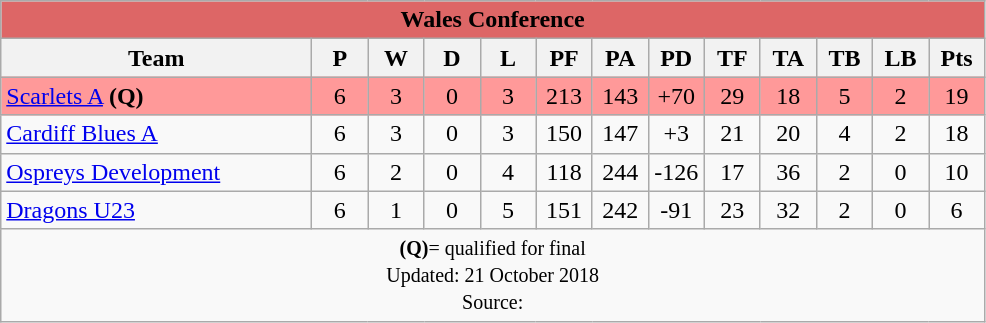<table class="wikitable" style="text-align:center">
<tr bgcolor=dd6666>
<td colspan="13" cellpadding="0" cellspacing="0"><strong>Wales Conference</strong></td>
</tr>
<tr>
<th style="width:200px">Team</th>
<th width="30">P</th>
<th width="30">W</th>
<th width="30">D</th>
<th width="30">L</th>
<th width="30">PF</th>
<th width="30">PA</th>
<th width="30">PD</th>
<th width="30">TF</th>
<th width="30">TA</th>
<th width="30">TB</th>
<th width="30">LB</th>
<th width="30">Pts</th>
</tr>
<tr bgcolor=ff9999>
<td align="left"> <a href='#'>Scarlets A</a> <strong>(Q)</strong></td>
<td>6</td>
<td>3</td>
<td>0</td>
<td>3</td>
<td>213</td>
<td>143</td>
<td>+70</td>
<td>29</td>
<td>18</td>
<td>5</td>
<td>2</td>
<td>19</td>
</tr>
<tr>
<td align="left"> <a href='#'>Cardiff Blues A</a></td>
<td>6</td>
<td>3</td>
<td>0</td>
<td>3</td>
<td>150</td>
<td>147</td>
<td>+3</td>
<td>21</td>
<td>20</td>
<td>4</td>
<td>2</td>
<td>18</td>
</tr>
<tr>
<td align="left"> <a href='#'>Ospreys Development</a></td>
<td>6</td>
<td>2</td>
<td>0</td>
<td>4</td>
<td>118</td>
<td>244</td>
<td>-126</td>
<td>17</td>
<td>36</td>
<td>2</td>
<td>0</td>
<td>10</td>
</tr>
<tr>
<td align="left"> <a href='#'>Dragons U23</a></td>
<td>6</td>
<td>1</td>
<td>0</td>
<td>5</td>
<td>151</td>
<td>242</td>
<td>-91</td>
<td>23</td>
<td>32</td>
<td>2</td>
<td>0</td>
<td>6</td>
</tr>
<tr>
<td colspan="13" style="border:0px"><small><strong>(Q)</strong>= qualified for final<br>Updated: 21 October 2018<br>Source: </small></td>
</tr>
</table>
